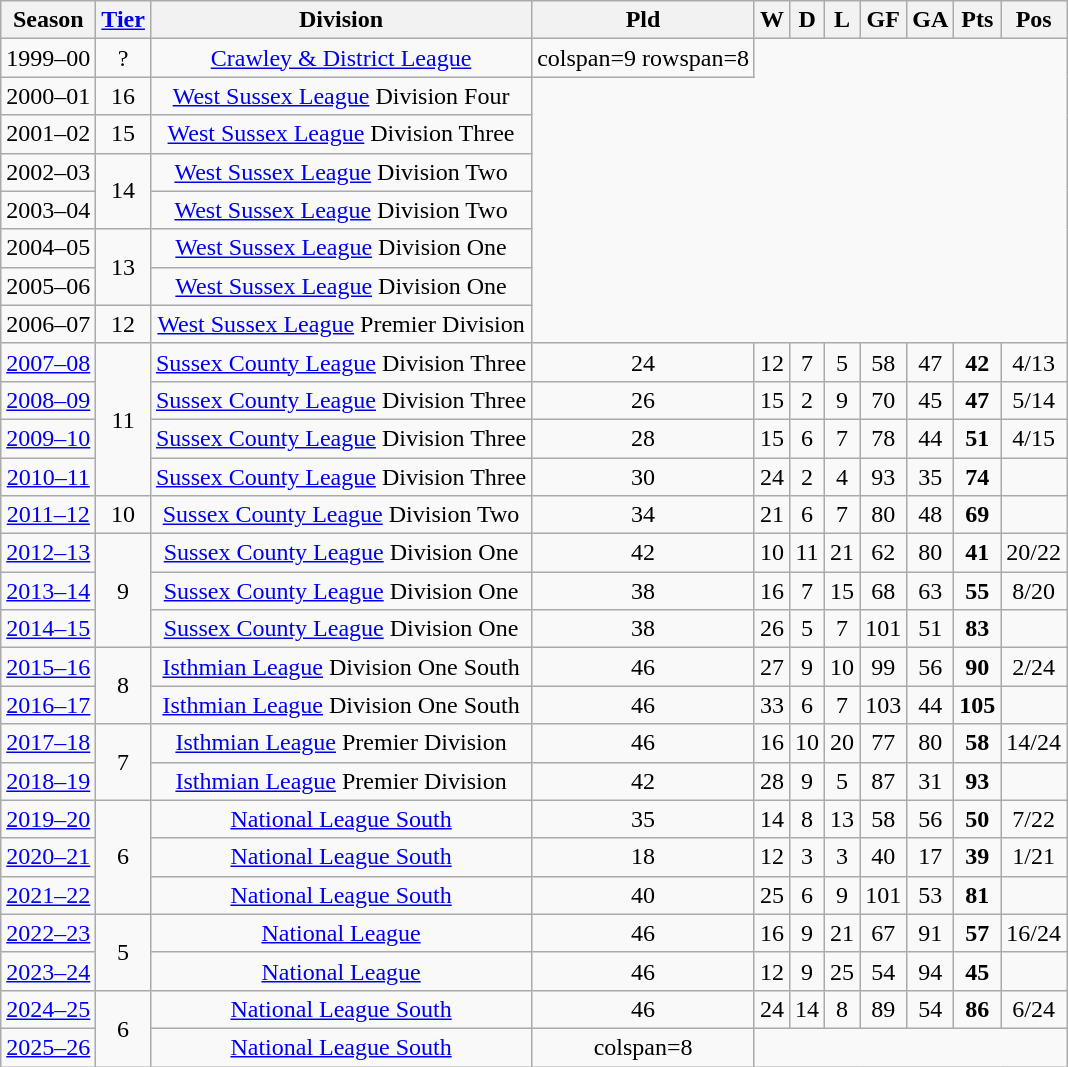<table class="wikitable collapsible collapsed" style=text-align:center>
<tr>
<th>Season</th>
<th><a href='#'>Tier</a></th>
<th>Division</th>
<th>Pld</th>
<th>W</th>
<th>D</th>
<th>L</th>
<th>GF</th>
<th>GA</th>
<th>Pts</th>
<th>Pos</th>
</tr>
<tr>
<td>1999–00</td>
<td>?</td>
<td><a href='#'>Crawley & District League</a></td>
<td>colspan=9 rowspan=8 </td>
</tr>
<tr>
<td>2000–01</td>
<td>16</td>
<td><a href='#'>West Sussex League</a> Division Four</td>
</tr>
<tr>
<td>2001–02</td>
<td>15</td>
<td><a href='#'>West Sussex League</a> Division Three</td>
</tr>
<tr>
<td>2002–03</td>
<td rowspan=2>14</td>
<td><a href='#'>West Sussex League</a> Division Two</td>
</tr>
<tr>
<td>2003–04</td>
<td><a href='#'>West Sussex League</a> Division Two</td>
</tr>
<tr>
<td>2004–05</td>
<td rowspan=2>13</td>
<td><a href='#'>West Sussex League</a> Division One</td>
</tr>
<tr>
<td>2005–06</td>
<td><a href='#'>West Sussex League</a> Division One</td>
</tr>
<tr>
<td>2006–07</td>
<td>12</td>
<td><a href='#'>West Sussex League</a> Premier Division</td>
</tr>
<tr>
<td><a href='#'>2007–08</a></td>
<td rowspan=4>11</td>
<td><a href='#'>Sussex County League</a> Division Three</td>
<td>24</td>
<td>12</td>
<td>7</td>
<td>5</td>
<td>58</td>
<td>47</td>
<td><strong>42</strong></td>
<td>4/13</td>
</tr>
<tr>
<td><a href='#'>2008–09</a></td>
<td><a href='#'>Sussex County League</a> Division Three</td>
<td>26</td>
<td>15</td>
<td>2</td>
<td>9</td>
<td>70</td>
<td>45</td>
<td><strong>47</strong></td>
<td>5/14</td>
</tr>
<tr>
<td><a href='#'>2009–10</a></td>
<td><a href='#'>Sussex County League</a> Division Three</td>
<td>28</td>
<td>15</td>
<td>6</td>
<td>7</td>
<td>78</td>
<td>44</td>
<td><strong>51</strong></td>
<td>4/15</td>
</tr>
<tr>
<td><a href='#'>2010–11</a></td>
<td><a href='#'>Sussex County League</a> Division Three</td>
<td>30</td>
<td>24</td>
<td>2</td>
<td>4</td>
<td>93</td>
<td>35</td>
<td><strong>74</strong></td>
<td></td>
</tr>
<tr>
<td><a href='#'>2011–12</a></td>
<td>10</td>
<td><a href='#'>Sussex County League</a> Division Two</td>
<td>34</td>
<td>21</td>
<td>6</td>
<td>7</td>
<td>80</td>
<td>48</td>
<td><strong>69</strong></td>
<td></td>
</tr>
<tr>
<td><a href='#'>2012–13</a></td>
<td rowspan=3>9</td>
<td><a href='#'>Sussex County League</a> Division One</td>
<td>42</td>
<td>10</td>
<td>11</td>
<td>21</td>
<td>62</td>
<td>80</td>
<td><strong>41</strong></td>
<td>20/22</td>
</tr>
<tr>
<td><a href='#'>2013–14</a></td>
<td><a href='#'>Sussex County League</a> Division One</td>
<td>38</td>
<td>16</td>
<td>7</td>
<td>15</td>
<td>68</td>
<td>63</td>
<td><strong>55</strong></td>
<td>8/20</td>
</tr>
<tr>
<td><a href='#'>2014–15</a></td>
<td><a href='#'>Sussex County League</a> Division One</td>
<td>38</td>
<td>26</td>
<td>5</td>
<td>7</td>
<td>101</td>
<td>51</td>
<td><strong>83</strong></td>
<td></td>
</tr>
<tr>
<td><a href='#'>2015–16</a></td>
<td rowspan=2>8</td>
<td><a href='#'>Isthmian League</a> Division One South</td>
<td>46</td>
<td>27</td>
<td>9</td>
<td>10</td>
<td>99</td>
<td>56</td>
<td><strong>90</strong></td>
<td>2/24</td>
</tr>
<tr>
<td><a href='#'>2016–17</a></td>
<td><a href='#'>Isthmian League</a> Division One South</td>
<td>46</td>
<td>33</td>
<td>6</td>
<td>7</td>
<td>103</td>
<td>44</td>
<td><strong>105</strong></td>
<td></td>
</tr>
<tr>
<td><a href='#'>2017–18</a></td>
<td rowspan=2>7</td>
<td><a href='#'>Isthmian League</a> Premier Division</td>
<td>46</td>
<td>16</td>
<td>10</td>
<td>20</td>
<td>77</td>
<td>80</td>
<td><strong>58</strong></td>
<td>14/24</td>
</tr>
<tr>
<td><a href='#'>2018–19</a></td>
<td><a href='#'>Isthmian League</a> Premier Division</td>
<td>42</td>
<td>28</td>
<td>9</td>
<td>5</td>
<td>87</td>
<td>31</td>
<td><strong>93</strong></td>
<td></td>
</tr>
<tr>
<td><a href='#'>2019–20</a></td>
<td rowspan=3>6</td>
<td><a href='#'>National League South</a></td>
<td>35</td>
<td>14</td>
<td>8</td>
<td>13</td>
<td>58</td>
<td>56</td>
<td><strong>50</strong></td>
<td>7/22</td>
</tr>
<tr>
<td><a href='#'>2020–21</a></td>
<td><a href='#'>National League South</a></td>
<td>18</td>
<td>12</td>
<td>3</td>
<td>3</td>
<td>40</td>
<td>17</td>
<td><strong>39</strong></td>
<td>1/21</td>
</tr>
<tr>
<td><a href='#'>2021–22</a></td>
<td><a href='#'>National League South</a></td>
<td>40</td>
<td>25</td>
<td>6</td>
<td>9</td>
<td>101</td>
<td>53</td>
<td><strong>81</strong></td>
<td></td>
</tr>
<tr>
<td><a href='#'>2022–23</a></td>
<td rowspan=2>5</td>
<td><a href='#'>National League</a></td>
<td>46</td>
<td>16</td>
<td>9</td>
<td>21</td>
<td>67</td>
<td>91</td>
<td><strong>57</strong></td>
<td>16/24</td>
</tr>
<tr>
<td><a href='#'>2023–24</a></td>
<td><a href='#'>National League</a></td>
<td>46</td>
<td>12</td>
<td>9</td>
<td>25</td>
<td>54</td>
<td>94</td>
<td><strong>45</strong></td>
<td></td>
</tr>
<tr>
<td><a href='#'>2024–25</a></td>
<td rowspan=2>6</td>
<td><a href='#'>National League South</a></td>
<td>46</td>
<td>24</td>
<td>14</td>
<td>8</td>
<td>89</td>
<td>54</td>
<td><strong>86</strong></td>
<td>6/24</td>
</tr>
<tr>
<td><a href='#'>2025–26</a></td>
<td><a href='#'>National League South</a></td>
<td>colspan=8 </td>
</tr>
</table>
